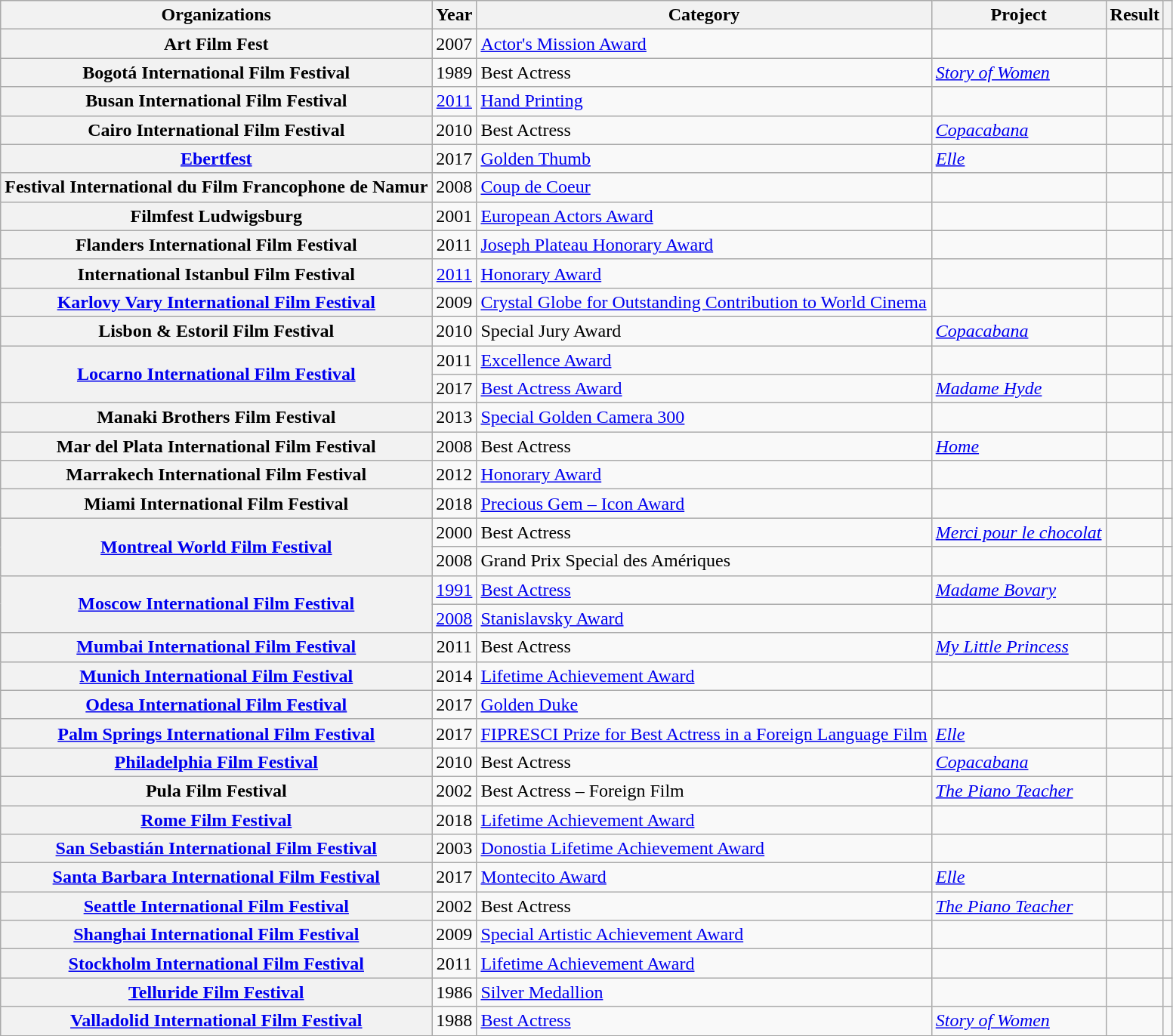<table class= "wikitable plainrowheaders sortable">
<tr>
<th>Organizations</th>
<th scope="col">Year</th>
<th scope="col">Category</th>
<th scope="col">Project</th>
<th scope="col">Result</th>
<th scope="col" class="unsortable"></th>
</tr>
<tr>
<th scope="row" rowspan="1">Art Film Fest</th>
<td style="text-align:center;">2007</td>
<td><a href='#'>Actor's Mission Award</a></td>
<td></td>
<td></td>
<td style="text-align:center;"></td>
</tr>
<tr>
<th scope="row" rowspan="1">Bogotá International Film Festival</th>
<td style="text-align:center;">1989</td>
<td>Best Actress</td>
<td><em><a href='#'>Story of Women</a></em></td>
<td></td>
<td style="text-align:center;"></td>
</tr>
<tr>
<th scope="row" rowspan="1">Busan International Film Festival</th>
<td style="text-align:center;"><a href='#'>2011</a></td>
<td><a href='#'>Hand Printing</a></td>
<td></td>
<td></td>
<td style="text-align:center;"></td>
</tr>
<tr>
<th scope="row" rowspan="1">Cairo International Film Festival</th>
<td style="text-align:center;">2010</td>
<td>Best Actress</td>
<td><em><a href='#'>Copacabana</a></em></td>
<td></td>
<td style="text-align:center;"></td>
</tr>
<tr>
<th scope="row" rowspan="1"><a href='#'>Ebertfest</a></th>
<td style="text-align:center;">2017</td>
<td><a href='#'>Golden Thumb</a></td>
<td><em><a href='#'>Elle</a></em></td>
<td></td>
<td style="text-align:center;"></td>
</tr>
<tr>
<th scope="row" rowspan="1">Festival International du Film Francophone de Namur</th>
<td style="text-align:center;">2008</td>
<td><a href='#'>Coup de Coeur</a></td>
<td></td>
<td></td>
<td style="text-align:center;"></td>
</tr>
<tr>
<th scope="row" rowspan="1">Filmfest Ludwigsburg</th>
<td style="text-align:center;">2001</td>
<td><a href='#'>European Actors Award</a></td>
<td></td>
<td></td>
<td style="text-align:center;"></td>
</tr>
<tr>
<th scope="row" rowspan="1">Flanders International Film Festival</th>
<td style="text-align:center;">2011</td>
<td><a href='#'>Joseph Plateau Honorary Award</a></td>
<td></td>
<td></td>
<td style="text-align:center;"></td>
</tr>
<tr>
<th scope="row" rowspan="1">International Istanbul Film Festival</th>
<td style="text-align:center;"><a href='#'>2011</a></td>
<td><a href='#'>Honorary Award</a></td>
<td></td>
<td></td>
<td style="text-align:center;"></td>
</tr>
<tr>
<th scope="row" rowspan="1"><a href='#'>Karlovy Vary International Film Festival</a></th>
<td style="text-align:center;">2009</td>
<td><a href='#'>Crystal Globe for Outstanding Contribution to World Cinema</a></td>
<td></td>
<td></td>
<td style="text-align:center;"></td>
</tr>
<tr>
<th scope="row" rowspan="1">Lisbon & Estoril Film Festival</th>
<td style="text-align:center;">2010</td>
<td>Special Jury Award</td>
<td><em><a href='#'>Copacabana</a></em></td>
<td></td>
<td style="text-align:center;"></td>
</tr>
<tr>
<th scope="row" rowspan="2"><a href='#'>Locarno International Film Festival</a></th>
<td style="text-align:center;">2011</td>
<td><a href='#'>Excellence Award</a></td>
<td></td>
<td></td>
<td style="text-align:center;"></td>
</tr>
<tr>
<td style="text-align:center;">2017</td>
<td><a href='#'>Best Actress Award</a></td>
<td><em><a href='#'>Madame Hyde</a></em></td>
<td></td>
<td style="text-align:center;"></td>
</tr>
<tr>
<th scope="row" rowspan="1">Manaki Brothers Film Festival</th>
<td style="text-align:center;">2013</td>
<td><a href='#'>Special Golden Camera 300</a></td>
<td></td>
<td></td>
<td style="text-align:center;"></td>
</tr>
<tr>
<th scope="row" rowspan="1">Mar del Plata International Film Festival</th>
<td style="text-align:center;">2008</td>
<td>Best Actress</td>
<td><em><a href='#'>Home</a></em></td>
<td></td>
<td style="text-align:center;"></td>
</tr>
<tr>
<th scope="row" rowspan="1">Marrakech International Film Festival</th>
<td style="text-align:center;">2012</td>
<td><a href='#'>Honorary Award</a></td>
<td></td>
<td></td>
<td style="text-align:center;"></td>
</tr>
<tr>
<th scope="row" rowspan="1">Miami International Film Festival</th>
<td style="text-align:center;">2018</td>
<td><a href='#'>Precious Gem – Icon Award</a></td>
<td></td>
<td></td>
<td style="text-align:center;"></td>
</tr>
<tr>
<th scope="row" rowspan="2"><a href='#'>Montreal World Film Festival</a></th>
<td style="text-align:center;">2000</td>
<td>Best Actress</td>
<td><em><a href='#'>Merci pour le chocolat</a></em></td>
<td></td>
<td style="text-align:center;"></td>
</tr>
<tr>
<td style="text-align:center;">2008</td>
<td>Grand Prix Special des Amériques</td>
<td></td>
<td></td>
<td style="text-align:center;"></td>
</tr>
<tr>
<th scope="row" rowspan="2"><a href='#'>Moscow International Film Festival</a></th>
<td style="text-align:center;"><a href='#'>1991</a></td>
<td><a href='#'>Best Actress</a></td>
<td><em><a href='#'>Madame Bovary</a></em></td>
<td></td>
<td style="text-align:center;"></td>
</tr>
<tr>
<td style="text-align:center;"><a href='#'>2008</a></td>
<td><a href='#'>Stanislavsky Award</a></td>
<td></td>
<td></td>
<td style="text-align:center;"></td>
</tr>
<tr>
<th scope="row" rowspan="1"><a href='#'>Mumbai International Film Festival</a></th>
<td style="text-align:center;">2011</td>
<td>Best Actress</td>
<td><em><a href='#'>My Little Princess</a></em></td>
<td></td>
<td style="text-align:center;"></td>
</tr>
<tr>
<th scope="row" rowspan="1"><a href='#'>Munich International Film Festival</a></th>
<td style="text-align:center;">2014</td>
<td><a href='#'>Lifetime Achievement Award</a></td>
<td></td>
<td></td>
<td style="text-align:center;"></td>
</tr>
<tr>
<th scope="row" rowspan="1"><a href='#'>Odesa International Film Festival</a></th>
<td style="text-align:center;">2017</td>
<td><a href='#'>Golden Duke</a></td>
<td></td>
<td></td>
<td style="text-align:center;"></td>
</tr>
<tr>
<th scope="row" rowspan="1"><a href='#'>Palm Springs International Film Festival</a></th>
<td style="text-align:center;">2017</td>
<td><a href='#'>FIPRESCI Prize for Best Actress in a Foreign Language Film</a></td>
<td><em><a href='#'>Elle</a></em></td>
<td></td>
<td style="text-align:center;"></td>
</tr>
<tr>
<th scope="row" rowspan="1"><a href='#'>Philadelphia Film Festival</a></th>
<td style="text-align:center;">2010</td>
<td>Best Actress</td>
<td><em><a href='#'>Copacabana</a></em></td>
<td></td>
<td style="text-align:center;"></td>
</tr>
<tr>
<th scope="row" rowspan="1">Pula Film Festival</th>
<td style="text-align:center;">2002</td>
<td>Best Actress – Foreign Film</td>
<td><em><a href='#'>The Piano Teacher</a></em></td>
<td></td>
<td style="text-align:center;"></td>
</tr>
<tr>
<th scope="row" rowspan="1"><a href='#'>Rome Film Festival</a></th>
<td style="text-align:center;">2018</td>
<td><a href='#'>Lifetime Achievement Award</a></td>
<td></td>
<td></td>
<td style="text-align:center;"></td>
</tr>
<tr>
<th scope="row" rowspan="1"><a href='#'>San Sebastián International Film Festival</a></th>
<td style="text-align:center;">2003</td>
<td><a href='#'>Donostia Lifetime Achievement Award</a></td>
<td></td>
<td></td>
<td style="text-align:center;"></td>
</tr>
<tr>
<th scope="row" rowspan="1"><a href='#'>Santa Barbara International Film Festival</a></th>
<td style="text-align:center;">2017</td>
<td><a href='#'>Montecito Award</a></td>
<td><em><a href='#'>Elle</a></em></td>
<td></td>
<td style="text-align:center;"></td>
</tr>
<tr>
<th scope="row" rowspan="1"><a href='#'>Seattle International Film Festival</a></th>
<td style="text-align:center;">2002</td>
<td>Best Actress</td>
<td><em><a href='#'>The Piano Teacher</a></em></td>
<td></td>
<td style="text-align:center;"></td>
</tr>
<tr>
<th scope="row" rowspan="1"><a href='#'>Shanghai International Film Festival</a></th>
<td style="text-align:center;">2009</td>
<td><a href='#'>Special Artistic Achievement Award</a></td>
<td></td>
<td></td>
<td style="text-align:center;"></td>
</tr>
<tr>
<th scope="row" rowspan="1"><a href='#'>Stockholm International Film Festival</a></th>
<td style="text-align:center;">2011</td>
<td><a href='#'>Lifetime Achievement Award</a></td>
<td></td>
<td></td>
<td style="text-align:center;"></td>
</tr>
<tr>
<th scope="row" rowspan="1"><a href='#'>Telluride Film Festival</a></th>
<td style="text-align:center;">1986</td>
<td><a href='#'>Silver Medallion</a></td>
<td></td>
<td></td>
<td style="text-align:center;"></td>
</tr>
<tr>
<th scope="row" rowspan="1"><a href='#'>Valladolid International Film Festival</a></th>
<td style="text-align:center;">1988</td>
<td><a href='#'>Best Actress</a></td>
<td><em><a href='#'>Story of Women</a></em></td>
<td></td>
<td style="text-align:center;"></td>
</tr>
<tr>
</tr>
</table>
